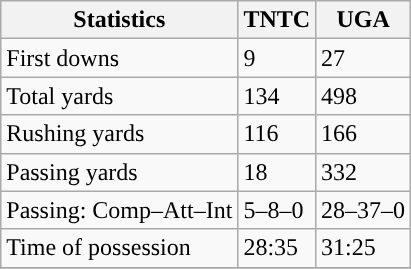<table class="wikitable" style="float: left;">
<tr>
<th>Statistics</th>
<th>TNTC</th>
<th>UGA</th>
</tr>
<tr>
<td>First downs</td>
<td>9</td>
<td>27</td>
</tr>
<tr>
<td>Total yards</td>
<td>134</td>
<td>498</td>
</tr>
<tr>
<td>Rushing yards</td>
<td>116</td>
<td>166</td>
</tr>
<tr>
<td>Passing yards</td>
<td>18</td>
<td>332</td>
</tr>
<tr>
<td>Passing: Comp–Att–Int</td>
<td>5–8–0</td>
<td>28–37–0</td>
</tr>
<tr>
<td>Time of possession</td>
<td>28:35</td>
<td>31:25</td>
</tr>
<tr>
</tr>
</table>
